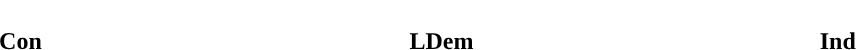<table style="width:60%; text-align:center;">
<tr style="color:white;">
<td style="background:"><strong>21</strong></td>
<td style="background:"><strong>12</strong></td>
<td style="background:"><strong>3</strong></td>
</tr>
<tr>
<td><span><strong>Con</strong></span></td>
<td><span><strong>LDem</strong></span></td>
<td><span><strong>Ind</strong></span></td>
</tr>
</table>
